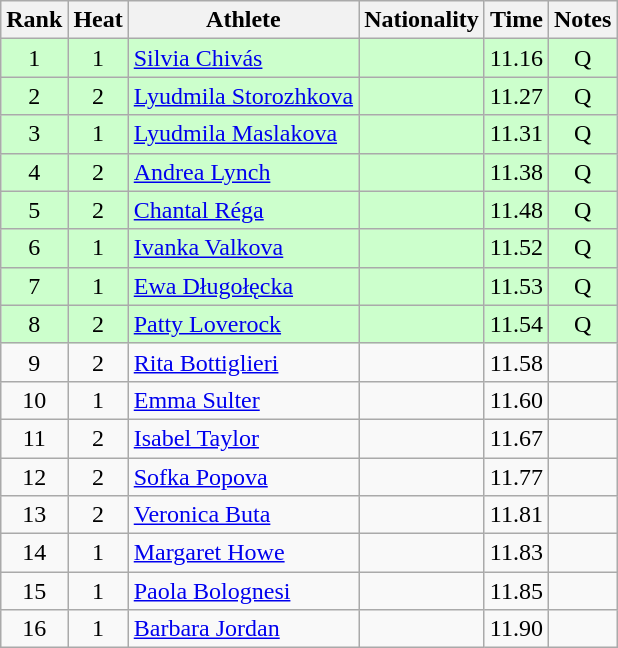<table class="wikitable sortable" style="text-align:center">
<tr>
<th>Rank</th>
<th>Heat</th>
<th>Athlete</th>
<th>Nationality</th>
<th>Time</th>
<th>Notes</th>
</tr>
<tr bgcolor=ccffcc>
<td>1</td>
<td>1</td>
<td align=left><a href='#'>Silvia Chivás</a></td>
<td align=left></td>
<td>11.16</td>
<td>Q</td>
</tr>
<tr bgcolor=ccffcc>
<td>2</td>
<td>2</td>
<td align=left><a href='#'>Lyudmila Storozhkova</a></td>
<td align=left></td>
<td>11.27</td>
<td>Q</td>
</tr>
<tr bgcolor=ccffcc>
<td>3</td>
<td>1</td>
<td align=left><a href='#'>Lyudmila Maslakova</a></td>
<td align=left></td>
<td>11.31</td>
<td>Q</td>
</tr>
<tr bgcolor=ccffcc>
<td>4</td>
<td>2</td>
<td align=left><a href='#'>Andrea Lynch</a></td>
<td align=left></td>
<td>11.38</td>
<td>Q</td>
</tr>
<tr bgcolor=ccffcc>
<td>5</td>
<td>2</td>
<td align=left><a href='#'>Chantal Réga</a></td>
<td align=left></td>
<td>11.48</td>
<td>Q</td>
</tr>
<tr bgcolor=ccffcc>
<td>6</td>
<td>1</td>
<td align=left><a href='#'>Ivanka Valkova</a></td>
<td align=left></td>
<td>11.52</td>
<td>Q</td>
</tr>
<tr bgcolor=ccffcc>
<td>7</td>
<td>1</td>
<td align=left><a href='#'>Ewa Długołęcka</a></td>
<td align=left></td>
<td>11.53</td>
<td>Q</td>
</tr>
<tr bgcolor=ccffcc>
<td>8</td>
<td>2</td>
<td align=left><a href='#'>Patty Loverock</a></td>
<td align=left></td>
<td>11.54</td>
<td>Q</td>
</tr>
<tr>
<td>9</td>
<td>2</td>
<td align=left><a href='#'>Rita Bottiglieri</a></td>
<td align=left></td>
<td>11.58</td>
<td></td>
</tr>
<tr>
<td>10</td>
<td>1</td>
<td align=left><a href='#'>Emma Sulter</a></td>
<td align=left></td>
<td>11.60</td>
<td></td>
</tr>
<tr>
<td>11</td>
<td>2</td>
<td align=left><a href='#'>Isabel Taylor</a></td>
<td align=left></td>
<td>11.67</td>
<td></td>
</tr>
<tr>
<td>12</td>
<td>2</td>
<td align=left><a href='#'>Sofka Popova</a></td>
<td align=left></td>
<td>11.77</td>
<td></td>
</tr>
<tr>
<td>13</td>
<td>2</td>
<td align=left><a href='#'>Veronica Buta</a></td>
<td align=left></td>
<td>11.81</td>
<td></td>
</tr>
<tr>
<td>14</td>
<td>1</td>
<td align=left><a href='#'>Margaret Howe</a></td>
<td align=left></td>
<td>11.83</td>
<td></td>
</tr>
<tr>
<td>15</td>
<td>1</td>
<td align=left><a href='#'>Paola Bolognesi</a></td>
<td align=left></td>
<td>11.85</td>
<td></td>
</tr>
<tr>
<td>16</td>
<td>1</td>
<td align=left><a href='#'>Barbara Jordan</a></td>
<td align=left></td>
<td>11.90</td>
<td></td>
</tr>
</table>
